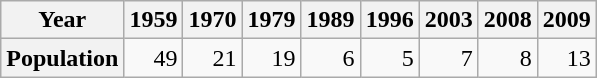<table class="wikitable" style="text-align:right">
<tr>
<th>Year</th>
<th>1959</th>
<th>1970</th>
<th>1979</th>
<th>1989</th>
<th>1996</th>
<th>2003</th>
<th>2008</th>
<th>2009</th>
</tr>
<tr>
<th>Population</th>
<td>49</td>
<td>21</td>
<td>19</td>
<td>6</td>
<td>5</td>
<td>7</td>
<td>8</td>
<td>13</td>
</tr>
</table>
